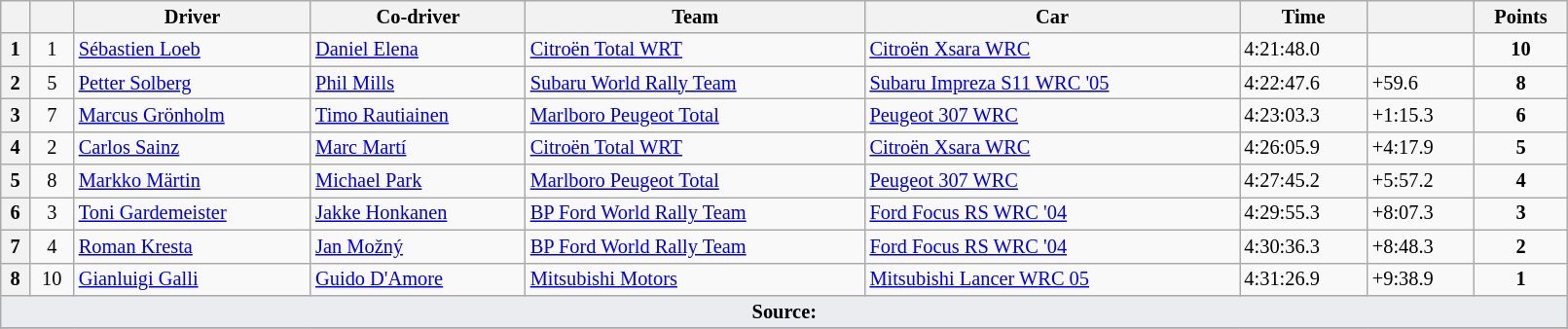<table class="wikitable" width=85% style="font-size: 85%;">
<tr>
<th></th>
<th></th>
<th>Driver</th>
<th>Co-driver</th>
<th>Team</th>
<th>Car</th>
<th>Time</th>
<th></th>
<th>Points</th>
</tr>
<tr>
<th>1</th>
<td align="center">1</td>
<td> <a href='#'>Sébastien Loeb</a></td>
<td> <a href='#'>Daniel Elena</a></td>
<td> <a href='#'>Citroën Total WRT</a></td>
<td><a href='#'>Citroën Xsara WRC</a></td>
<td>4:21:48.0</td>
<td></td>
<td align="center"><strong>10</strong></td>
</tr>
<tr>
<th>2</th>
<td align="center">5</td>
<td> <a href='#'>Petter Solberg</a></td>
<td> <a href='#'>Phil Mills</a></td>
<td> <a href='#'>Subaru World Rally Team</a></td>
<td><a href='#'>Subaru Impreza S11 WRC '05</a></td>
<td>4:22:47.6</td>
<td>+59.6</td>
<td align="center"><strong>8</strong></td>
</tr>
<tr>
<th>3</th>
<td align="center">7</td>
<td> <a href='#'>Marcus Grönholm</a></td>
<td> <a href='#'>Timo Rautiainen</a></td>
<td> <a href='#'>Marlboro Peugeot Total</a></td>
<td><a href='#'>Peugeot 307 WRC</a></td>
<td>4:23:03.3</td>
<td>+1:15.3</td>
<td align="center"><strong>6</strong></td>
</tr>
<tr>
<th>4</th>
<td align="center">2</td>
<td> <a href='#'>Carlos Sainz</a></td>
<td> <a href='#'>Marc Martí</a></td>
<td> <a href='#'>Citroën Total WRT</a></td>
<td><a href='#'>Citroën Xsara WRC</a></td>
<td>4:26:05.9</td>
<td>+4:17.9</td>
<td align="center"><strong>5</strong></td>
</tr>
<tr>
<th>5</th>
<td align="center">8</td>
<td> <a href='#'>Markko Märtin</a></td>
<td> <a href='#'>Michael Park</a></td>
<td> <a href='#'>Marlboro Peugeot Total</a></td>
<td><a href='#'>Peugeot 307 WRC</a></td>
<td>4:27:45.2</td>
<td>+5:57.2</td>
<td align="center"><strong>4</strong></td>
</tr>
<tr>
<th>6</th>
<td align="center">3</td>
<td> <a href='#'>Toni Gardemeister</a></td>
<td> <a href='#'>Jakke Honkanen</a></td>
<td> <a href='#'>BP Ford World Rally Team</a></td>
<td><a href='#'>Ford Focus RS WRC '04</a></td>
<td>4:29:55.3</td>
<td>+8:07.3</td>
<td align="center"><strong>3</strong></td>
</tr>
<tr>
<th>7</th>
<td align="center">4</td>
<td> <a href='#'>Roman Kresta</a></td>
<td> <a href='#'>Jan Možný</a></td>
<td> <a href='#'>BP Ford World Rally Team</a></td>
<td><a href='#'>Ford Focus RS WRC '04</a></td>
<td>4:30:36.3</td>
<td>+8:48.3</td>
<td align="center"><strong>2</strong></td>
</tr>
<tr>
<th>8</th>
<td align="center">10</td>
<td> <a href='#'>Gianluigi Galli</a></td>
<td> <a href='#'>Guido D'Amore</a></td>
<td> <a href='#'>Mitsubishi Motors</a></td>
<td><a href='#'>Mitsubishi Lancer WRC 05</a></td>
<td>4:31:26.9</td>
<td>+9:38.9</td>
<td align="center"><strong>1</strong></td>
</tr>
<tr>
<td style="background-color:#EAECF0; text-align:center" colspan="9"><strong>Source:</strong></td>
</tr>
<tr>
</tr>
</table>
